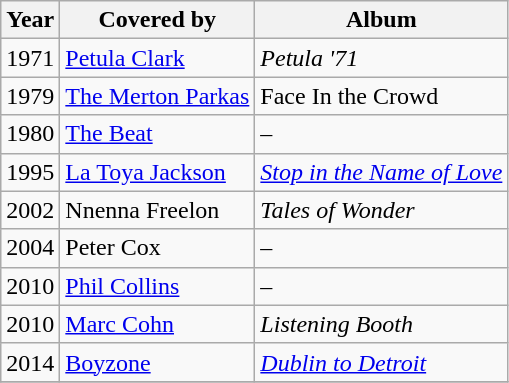<table class="wikitable">
<tr>
<th>Year</th>
<th>Covered by</th>
<th>Album</th>
</tr>
<tr>
<td>1971</td>
<td><a href='#'>Petula Clark</a></td>
<td><em>Petula '71</em></td>
</tr>
<tr>
<td>1979</td>
<td><a href='#'>The Merton Parkas</a></td>
<td>Face In the Crowd</td>
</tr>
<tr>
<td>1980</td>
<td><a href='#'>The Beat</a></td>
<td>–</td>
</tr>
<tr>
<td>1995</td>
<td><a href='#'>La Toya Jackson</a></td>
<td><em><a href='#'>Stop in the Name of Love</a></em></td>
</tr>
<tr>
<td>2002</td>
<td>Nnenna Freelon</td>
<td><em>Tales of Wonder</em></td>
</tr>
<tr>
<td>2004</td>
<td>Peter Cox</td>
<td>–</td>
</tr>
<tr>
<td>2010</td>
<td><a href='#'>Phil Collins</a></td>
<td>–</td>
</tr>
<tr>
<td>2010</td>
<td><a href='#'>Marc Cohn</a></td>
<td><em>Listening Booth</em></td>
</tr>
<tr>
<td>2014</td>
<td><a href='#'>Boyzone</a></td>
<td><em><a href='#'>Dublin to Detroit</a></em></td>
</tr>
<tr>
</tr>
</table>
